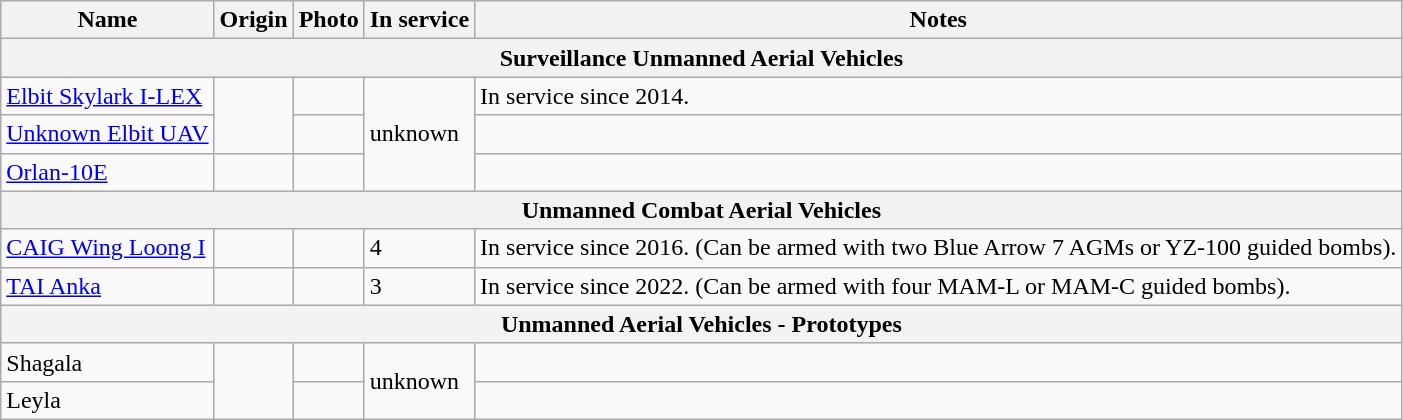<table class="wikitable">
<tr>
<th>Name</th>
<th>Origin</th>
<th>Photo</th>
<th>In service</th>
<th>Notes</th>
</tr>
<tr>
<th colspan="5">Surveillance Unmanned Aerial Vehicles</th>
</tr>
<tr>
<td><a href='#'>Elbit Skylark I-LEX</a></td>
<td rowspan="2"></td>
<td></td>
<td rowspan="3">unknown</td>
<td>In service since 2014.</td>
</tr>
<tr>
<td><a href='#'>Unknown Elbit UAV</a></td>
<td></td>
<td></td>
</tr>
<tr>
<td><a href='#'>Orlan-10E</a></td>
<td></td>
<td></td>
<td></td>
</tr>
<tr>
<th colspan="5">Unmanned Combat Aerial Vehicles</th>
</tr>
<tr>
<td><a href='#'>CAIG Wing Loong I</a></td>
<td></td>
<td></td>
<td>4</td>
<td>In service since 2016. (Can be armed with two Blue Arrow 7 AGMs or YZ-100 guided bombs).</td>
</tr>
<tr>
<td><a href='#'>TAI Anka</a></td>
<td></td>
<td></td>
<td>3</td>
<td>In service since 2022. (Can be armed with four MAM-L or MAM-C guided bombs).</td>
</tr>
<tr>
<th colspan="5">Unmanned Aerial Vehicles - Prototypes</th>
</tr>
<tr>
<td>Shagala</td>
<td rowspan="2"></td>
<td></td>
<td rowspan="2">unknown</td>
<td></td>
</tr>
<tr>
<td>Leyla</td>
<td></td>
<td></td>
</tr>
</table>
